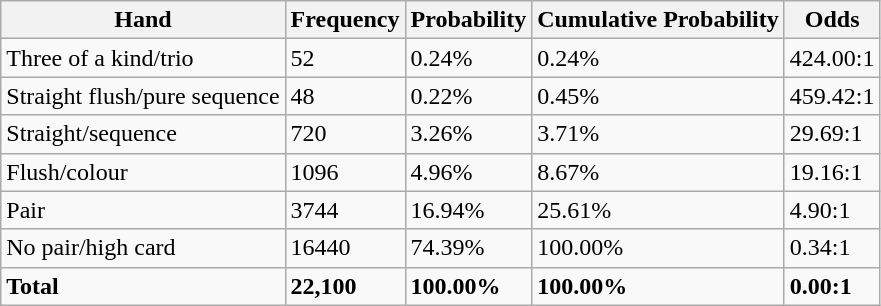<table class="wikitable">
<tr>
<th>Hand</th>
<th>Frequency</th>
<th>Probability</th>
<th>Cumulative Probability</th>
<th>Odds</th>
</tr>
<tr>
<td>Three of a kind/trio</td>
<td>52</td>
<td>0.24%</td>
<td>0.24%</td>
<td>424.00:1</td>
</tr>
<tr>
<td>Straight flush/pure sequence</td>
<td>48</td>
<td>0.22%</td>
<td>0.45%</td>
<td>459.42:1</td>
</tr>
<tr>
<td>Straight/sequence</td>
<td>720</td>
<td>3.26%</td>
<td>3.71%</td>
<td>29.69:1</td>
</tr>
<tr>
<td>Flush/colour</td>
<td>1096</td>
<td>4.96%</td>
<td>8.67%</td>
<td>19.16:1</td>
</tr>
<tr>
<td>Pair</td>
<td>3744</td>
<td>16.94%</td>
<td>25.61%</td>
<td>4.90:1</td>
</tr>
<tr>
<td>No pair/high card</td>
<td>16440</td>
<td>74.39%</td>
<td>100.00%</td>
<td>0.34:1</td>
</tr>
<tr>
<td><strong>Total</strong></td>
<td><strong>22,100</strong></td>
<td><strong>100.00%</strong></td>
<td><strong>100.00%</strong></td>
<td><strong>0.00:1</strong></td>
</tr>
</table>
